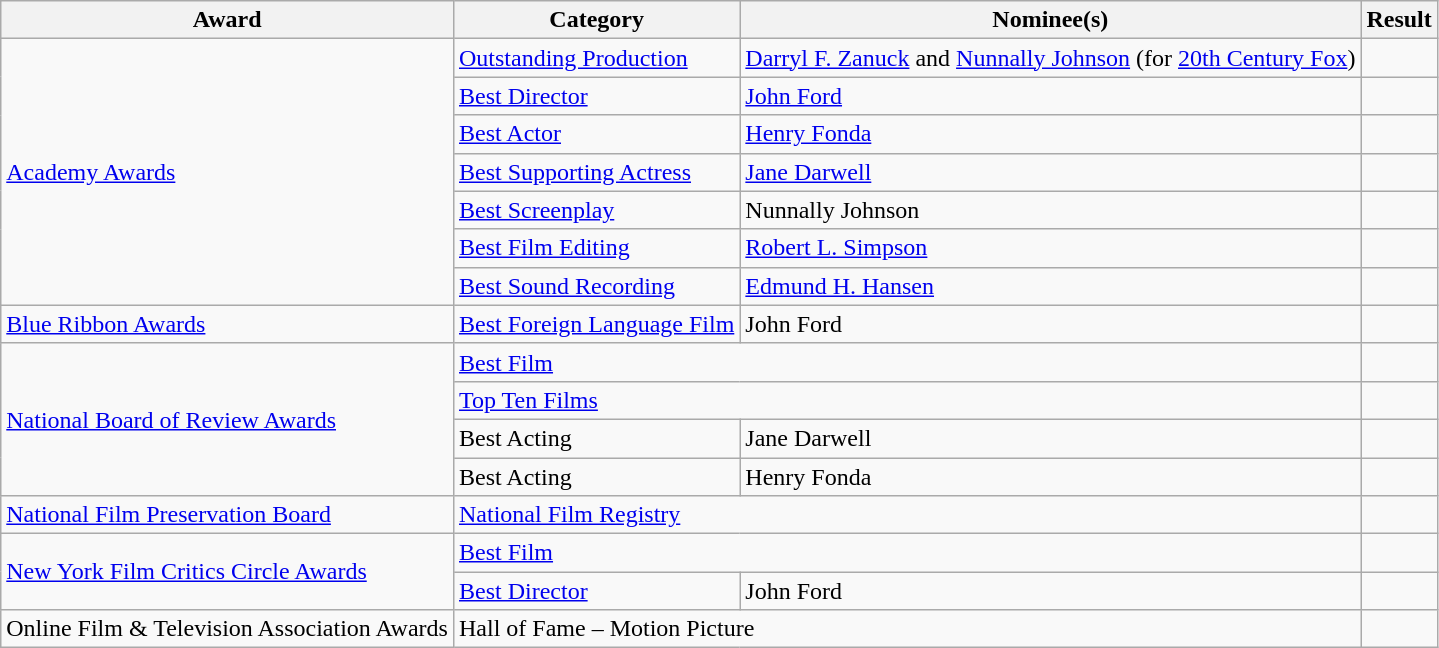<table class="wikitable plainrowheaders">
<tr>
<th>Award</th>
<th>Category</th>
<th>Nominee(s)</th>
<th>Result</th>
</tr>
<tr>
<td rowspan="7"><a href='#'>Academy Awards</a></td>
<td><a href='#'>Outstanding Production</a></td>
<td><a href='#'>Darryl F. Zanuck</a> and <a href='#'>Nunnally Johnson</a> (for <a href='#'>20th Century Fox</a>)</td>
<td></td>
</tr>
<tr>
<td><a href='#'>Best Director</a></td>
<td><a href='#'>John Ford</a></td>
<td></td>
</tr>
<tr>
<td><a href='#'>Best Actor</a></td>
<td><a href='#'>Henry Fonda</a></td>
<td></td>
</tr>
<tr>
<td><a href='#'>Best Supporting Actress</a></td>
<td><a href='#'>Jane Darwell</a></td>
<td></td>
</tr>
<tr>
<td><a href='#'>Best Screenplay</a></td>
<td>Nunnally Johnson</td>
<td></td>
</tr>
<tr>
<td><a href='#'>Best Film Editing</a></td>
<td><a href='#'>Robert L. Simpson</a></td>
<td></td>
</tr>
<tr>
<td><a href='#'>Best Sound Recording</a></td>
<td><a href='#'>Edmund H. Hansen</a></td>
<td></td>
</tr>
<tr>
<td><a href='#'>Blue Ribbon Awards</a></td>
<td><a href='#'>Best Foreign Language Film</a></td>
<td>John Ford</td>
<td></td>
</tr>
<tr>
<td rowspan="4"><a href='#'>National Board of Review Awards</a></td>
<td colspan="2"><a href='#'>Best Film</a></td>
<td></td>
</tr>
<tr>
<td colspan="2"><a href='#'>Top Ten Films</a></td>
<td></td>
</tr>
<tr>
<td>Best Acting</td>
<td>Jane Darwell</td>
<td></td>
</tr>
<tr>
<td>Best Acting</td>
<td>Henry Fonda</td>
<td></td>
</tr>
<tr>
<td><a href='#'>National Film Preservation Board</a></td>
<td colspan="2"><a href='#'>National Film Registry</a></td>
<td></td>
</tr>
<tr>
<td rowspan="2"><a href='#'>New York Film Critics Circle Awards</a></td>
<td colspan="2"><a href='#'>Best Film</a></td>
<td></td>
</tr>
<tr>
<td><a href='#'>Best Director</a></td>
<td>John Ford </td>
<td></td>
</tr>
<tr>
<td>Online Film & Television Association Awards</td>
<td colspan="2">Hall of Fame – Motion Picture</td>
<td></td>
</tr>
</table>
